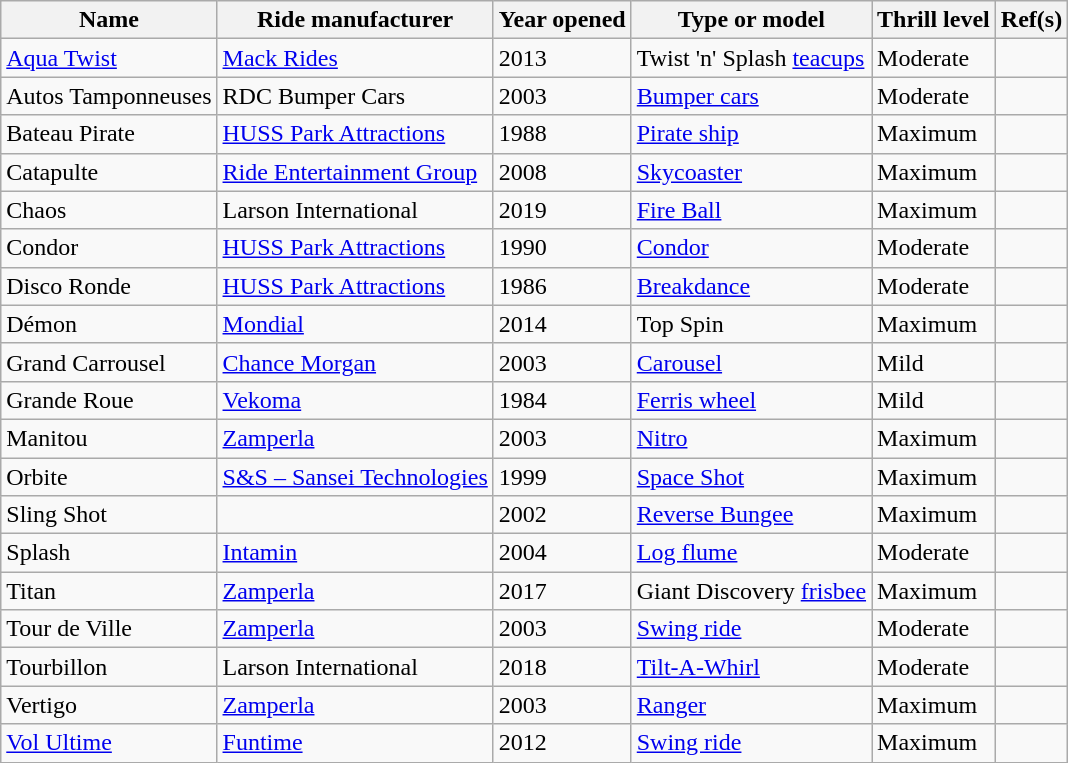<table class="wikitable sortable plainrowheaders">
<tr>
<th>Name</th>
<th>Ride manufacturer</th>
<th>Year opened</th>
<th>Type or model</th>
<th>Thrill level</th>
<th class="unsortable">Ref(s)</th>
</tr>
<tr>
<td><a href='#'>Aqua Twist</a></td>
<td><a href='#'>Mack Rides</a></td>
<td>2013</td>
<td>Twist 'n' Splash <a href='#'>teacups</a></td>
<td>Moderate</td>
<td></td>
</tr>
<tr>
<td>Autos Tamponneuses</td>
<td>RDC Bumper Cars</td>
<td>2003</td>
<td><a href='#'>Bumper cars</a></td>
<td>Moderate</td>
<td></td>
</tr>
<tr>
<td>Bateau Pirate</td>
<td><a href='#'>HUSS Park Attractions</a></td>
<td>1988</td>
<td><a href='#'>Pirate ship</a></td>
<td>Maximum</td>
<td></td>
</tr>
<tr>
<td>Catapulte</td>
<td><a href='#'>Ride Entertainment Group</a></td>
<td>2008</td>
<td><a href='#'>Skycoaster</a></td>
<td>Maximum</td>
<td></td>
</tr>
<tr>
<td>Chaos</td>
<td>Larson International</td>
<td>2019</td>
<td><a href='#'>Fire Ball</a></td>
<td>Maximum</td>
<td></td>
</tr>
<tr>
<td>Condor</td>
<td><a href='#'>HUSS Park Attractions</a></td>
<td>1990</td>
<td><a href='#'>Condor</a></td>
<td>Moderate</td>
<td></td>
</tr>
<tr>
<td>Disco Ronde</td>
<td><a href='#'>HUSS Park Attractions</a></td>
<td>1986</td>
<td><a href='#'>Breakdance</a></td>
<td>Moderate</td>
<td></td>
</tr>
<tr>
<td>Démon</td>
<td><a href='#'>Mondial</a></td>
<td>2014</td>
<td>Top Spin</td>
<td>Maximum</td>
<td></td>
</tr>
<tr>
<td>Grand Carrousel</td>
<td><a href='#'>Chance Morgan</a></td>
<td>2003</td>
<td><a href='#'>Carousel</a></td>
<td>Mild</td>
<td></td>
</tr>
<tr>
<td>Grande Roue</td>
<td><a href='#'>Vekoma</a></td>
<td>1984</td>
<td><a href='#'>Ferris wheel</a></td>
<td>Mild</td>
<td></td>
</tr>
<tr>
<td>Manitou</td>
<td><a href='#'>Zamperla</a></td>
<td>2003</td>
<td><a href='#'>Nitro</a></td>
<td>Maximum</td>
<td></td>
</tr>
<tr>
<td>Orbite</td>
<td><a href='#'>S&S – Sansei Technologies</a></td>
<td>1999</td>
<td><a href='#'>Space Shot</a></td>
<td>Maximum</td>
<td></td>
</tr>
<tr>
<td>Sling Shot</td>
<td></td>
<td>2002</td>
<td><a href='#'>Reverse Bungee</a></td>
<td>Maximum</td>
<td></td>
</tr>
<tr>
<td>Splash</td>
<td><a href='#'>Intamin</a></td>
<td>2004</td>
<td><a href='#'>Log flume</a></td>
<td>Moderate</td>
<td></td>
</tr>
<tr>
<td>Titan</td>
<td><a href='#'>Zamperla</a></td>
<td>2017</td>
<td>Giant Discovery <a href='#'>frisbee</a></td>
<td>Maximum</td>
<td></td>
</tr>
<tr>
<td>Tour de Ville</td>
<td><a href='#'>Zamperla</a></td>
<td>2003</td>
<td><a href='#'>Swing ride</a></td>
<td>Moderate</td>
<td></td>
</tr>
<tr>
<td>Tourbillon</td>
<td>Larson International</td>
<td>2018</td>
<td><a href='#'>Tilt-A-Whirl</a></td>
<td>Moderate</td>
<td></td>
</tr>
<tr>
<td>Vertigo</td>
<td><a href='#'>Zamperla</a></td>
<td>2003</td>
<td><a href='#'>Ranger</a></td>
<td>Maximum</td>
<td></td>
</tr>
<tr>
<td><a href='#'>Vol Ultime</a></td>
<td><a href='#'>Funtime</a></td>
<td>2012</td>
<td><a href='#'>Swing ride</a></td>
<td>Maximum</td>
<td></td>
</tr>
</table>
